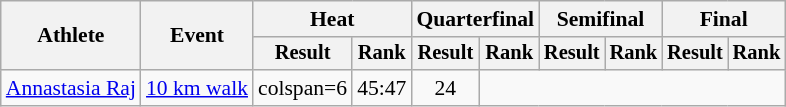<table class="wikitable" style="font-size:90%">
<tr>
<th rowspan="2">Athlete</th>
<th rowspan="2">Event</th>
<th colspan="2">Heat</th>
<th colspan="2">Quarterfinal</th>
<th colspan="2">Semifinal</th>
<th colspan="2">Final</th>
</tr>
<tr style="font-size:95%">
<th>Result</th>
<th>Rank</th>
<th>Result</th>
<th>Rank</th>
<th>Result</th>
<th>Rank</th>
<th>Result</th>
<th>Rank</th>
</tr>
<tr align=center>
<td align=left><a href='#'>Annastasia Raj</a></td>
<td align=left><a href='#'>10 km walk</a></td>
<td>colspan=6 </td>
<td>45:47</td>
<td>24</td>
</tr>
</table>
